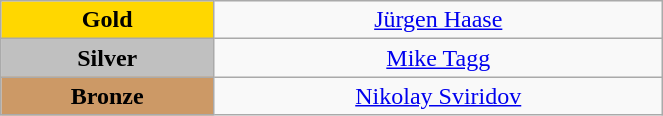<table class="wikitable" style="text-align:center; " width="35%">
<tr>
<td bgcolor="gold"><strong>Gold</strong></td>
<td><a href='#'>Jürgen Haase</a><br>  <small><em></em></small></td>
</tr>
<tr>
<td bgcolor="silver"><strong>Silver</strong></td>
<td><a href='#'>Mike Tagg</a><br>  <small><em></em></small></td>
</tr>
<tr>
<td bgcolor="CC9966"><strong>Bronze</strong></td>
<td><a href='#'>Nikolay Sviridov</a><br>  <small><em></em></small></td>
</tr>
</table>
